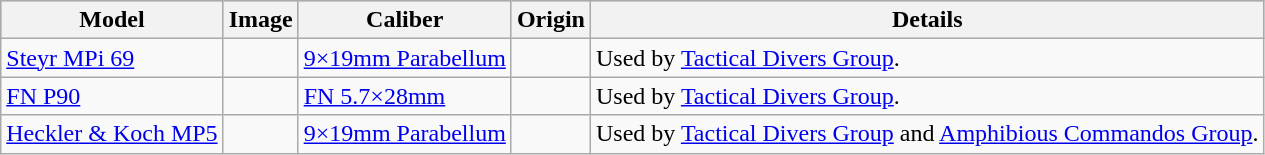<table class="wikitable">
<tr style="background:#aabccc;">
<th>Model</th>
<th>Image</th>
<th>Caliber</th>
<th>Origin</th>
<th>Details</th>
</tr>
<tr>
<td><a href='#'>Steyr MPi 69</a></td>
<td></td>
<td><a href='#'>9×19mm Parabellum</a></td>
<td></td>
<td>Used by <a href='#'>Tactical Divers Group</a>.</td>
</tr>
<tr>
<td><a href='#'>FN P90</a></td>
<td></td>
<td><a href='#'>FN 5.7×28mm</a></td>
<td></td>
<td>Used by <a href='#'>Tactical Divers Group</a>.</td>
</tr>
<tr>
<td><a href='#'>Heckler & Koch MP5</a></td>
<td></td>
<td><a href='#'>9×19mm Parabellum</a></td>
<td></td>
<td>Used by <a href='#'>Tactical Divers Group</a> and <a href='#'>Amphibious Commandos Group</a>.</td>
</tr>
</table>
